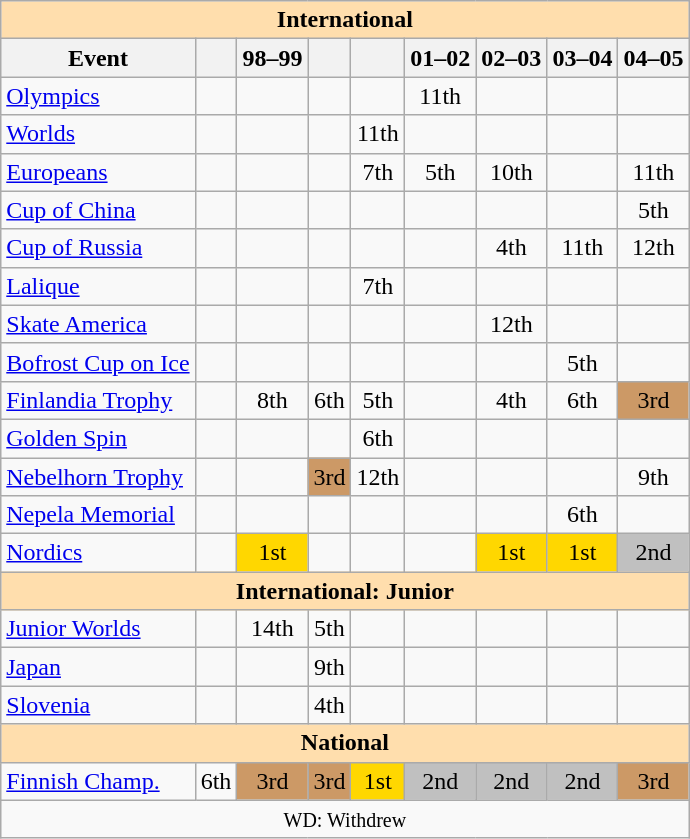<table class="wikitable" style="text-align:center">
<tr>
<th style="background-color: #ffdead; " colspan=9 align=center>International</th>
</tr>
<tr>
<th>Event</th>
<th></th>
<th>98–99</th>
<th></th>
<th></th>
<th>01–02</th>
<th>02–03</th>
<th>03–04</th>
<th>04–05</th>
</tr>
<tr>
<td align=left><a href='#'>Olympics</a></td>
<td></td>
<td></td>
<td></td>
<td></td>
<td>11th</td>
<td></td>
<td></td>
<td></td>
</tr>
<tr>
<td align=left><a href='#'>Worlds</a></td>
<td></td>
<td></td>
<td></td>
<td>11th</td>
<td></td>
<td></td>
<td></td>
<td></td>
</tr>
<tr>
<td align=left><a href='#'>Europeans</a></td>
<td></td>
<td></td>
<td></td>
<td>7th</td>
<td>5th</td>
<td>10th</td>
<td></td>
<td>11th</td>
</tr>
<tr>
<td align=left> <a href='#'>Cup of China</a></td>
<td></td>
<td></td>
<td></td>
<td></td>
<td></td>
<td></td>
<td></td>
<td>5th</td>
</tr>
<tr>
<td align=left> <a href='#'>Cup of Russia</a></td>
<td></td>
<td></td>
<td></td>
<td></td>
<td></td>
<td>4th</td>
<td>11th</td>
<td>12th</td>
</tr>
<tr>
<td align=left> <a href='#'>Lalique</a></td>
<td></td>
<td></td>
<td></td>
<td>7th</td>
<td></td>
<td></td>
<td></td>
<td></td>
</tr>
<tr>
<td align=left> <a href='#'>Skate America</a></td>
<td></td>
<td></td>
<td></td>
<td></td>
<td></td>
<td>12th</td>
<td></td>
<td></td>
</tr>
<tr>
<td align=left><a href='#'>Bofrost Cup on Ice</a></td>
<td></td>
<td></td>
<td></td>
<td></td>
<td></td>
<td></td>
<td>5th</td>
<td></td>
</tr>
<tr>
<td align=left><a href='#'>Finlandia Trophy</a></td>
<td></td>
<td>8th</td>
<td>6th</td>
<td>5th</td>
<td></td>
<td>4th</td>
<td>6th</td>
<td bgcolor=cc9966>3rd</td>
</tr>
<tr>
<td align=left><a href='#'>Golden Spin</a></td>
<td></td>
<td></td>
<td></td>
<td>6th</td>
<td></td>
<td></td>
<td></td>
<td></td>
</tr>
<tr>
<td align=left><a href='#'>Nebelhorn Trophy</a></td>
<td></td>
<td></td>
<td bgcolor=cc9966>3rd</td>
<td>12th</td>
<td></td>
<td></td>
<td></td>
<td>9th</td>
</tr>
<tr>
<td align=left><a href='#'>Nepela Memorial</a></td>
<td></td>
<td></td>
<td></td>
<td></td>
<td></td>
<td></td>
<td>6th</td>
<td></td>
</tr>
<tr>
<td align=left><a href='#'>Nordics</a></td>
<td></td>
<td bgcolor=gold>1st</td>
<td></td>
<td></td>
<td></td>
<td bgcolor=gold>1st</td>
<td bgcolor=gold>1st</td>
<td bgcolor=silver>2nd</td>
</tr>
<tr>
<th style="background-color: #ffdead; " colspan=9 align=center>International: Junior</th>
</tr>
<tr>
<td align=left><a href='#'>Junior Worlds</a></td>
<td></td>
<td>14th</td>
<td>5th</td>
<td></td>
<td></td>
<td></td>
<td></td>
<td></td>
</tr>
<tr>
<td align=left> <a href='#'>Japan</a></td>
<td></td>
<td></td>
<td>9th</td>
<td></td>
<td></td>
<td></td>
<td></td>
<td></td>
</tr>
<tr>
<td align=left> <a href='#'>Slovenia</a></td>
<td></td>
<td></td>
<td>4th</td>
<td></td>
<td></td>
<td></td>
<td></td>
<td></td>
</tr>
<tr>
<th style="background-color: #ffdead; " colspan=9 align=center>National</th>
</tr>
<tr>
<td align=left><a href='#'>Finnish Champ.</a></td>
<td>6th</td>
<td bgcolor=cc9966>3rd</td>
<td bgcolor=cc9966>3rd</td>
<td bgcolor=gold>1st</td>
<td bgcolor=silver>2nd</td>
<td bgcolor=silver>2nd</td>
<td bgcolor=silver>2nd</td>
<td bgcolor=cc9966>3rd</td>
</tr>
<tr>
<td colspan=9 align=center><small> WD: Withdrew </small></td>
</tr>
</table>
